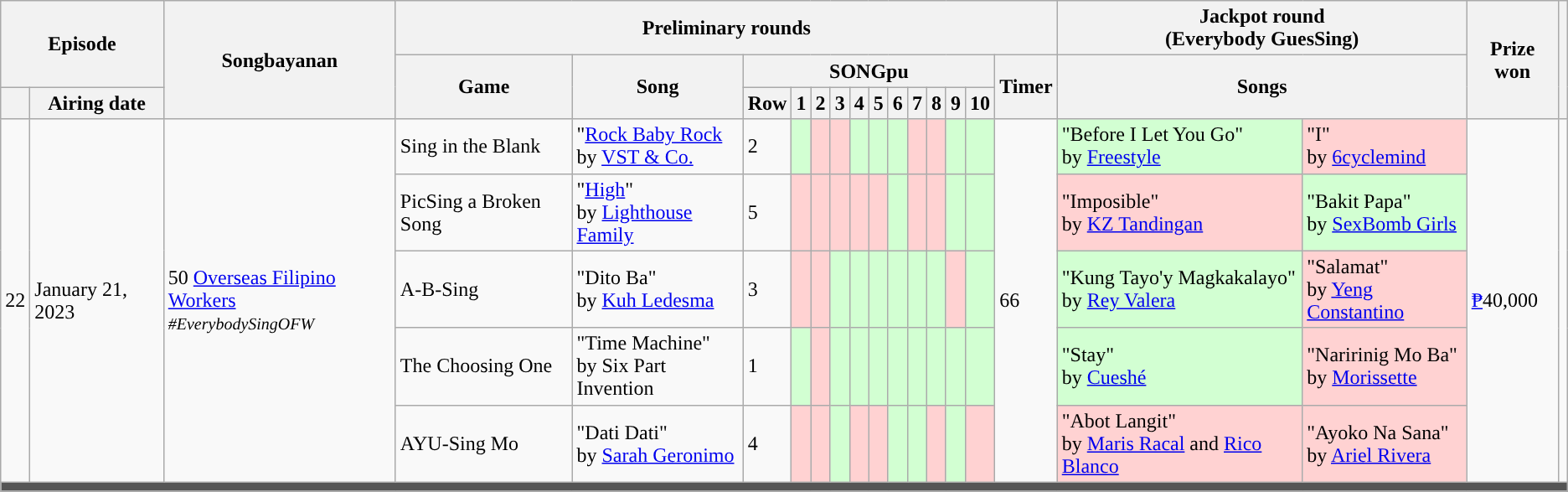<table class="wikitable plainrowheaders mw-collapsible ">
<tr>
<th colspan="2" rowspan="2">Episode</th>
<th rowspan="3">Songbayanan</th>
<th colspan="14">Preliminary rounds</th>
<th colspan="2">Jackpot round<br>(Everybody GuesSing)</th>
<th rowspan="3">Prize won</th>
<th rowspan="3"></th>
</tr>
<tr>
<th rowspan="2">Game</th>
<th rowspan="2">Song</th>
<th colspan="11">SONGpu</th>
<th rowspan="2">Timer</th>
<th colspan="2" rowspan="2">Songs</th>
</tr>
<tr>
<th></th>
<th>Airing date</th>
<th>Row</th>
<th>1</th>
<th>2</th>
<th>3</th>
<th>4</th>
<th>5</th>
<th>6</th>
<th>7</th>
<th>8</th>
<th>9</th>
<th>10</th>
</tr>
<tr>
<td rowspan="5">22</td>
<td rowspan="5">January 21, 2023</td>
<td rowspan="5">50 <a href='#'>Overseas Filipino Workers</a><br><small><em>#EverybodySingOFW</em></small></td>
<td>Sing in the Blank</td>
<td>"<a href='#'>Rock Baby Rock</a><br>by <a href='#'>VST & Co.</a></td>
<td>2</td>
<td style="background:#D2FFD2"></td>
<td style="background:#FFD2D2"></td>
<td style="background:#FFD2D2"></td>
<td style="background:#D2FFD2"></td>
<td style="background:#D2FFD2"></td>
<td style="background:#D2FFD2"></td>
<td style="background:#FFD2D2"></td>
<td style="background:#FFD2D2"></td>
<td style="background:#D2FFD2"></td>
<td style="background:#D2FFD2"></td>
<td rowspan="5">66 </td>
<td style="background:#D2FFD2">"Before I Let You Go"<br>by <a href='#'>Freestyle</a></td>
<td style="background:#FFD2D2">"I"<br>by <a href='#'>6cyclemind</a></td>
<td rowspan="5"><a href='#'>₱</a>40,000</td>
<td rowspan="5"></td>
</tr>
<tr>
<td>PicSing a Broken Song</td>
<td>"<a href='#'>High</a>"<br>by <a href='#'>Lighthouse Family</a></td>
<td>5</td>
<td style="background:#FFD2D2"></td>
<td style="background:#FFD2D2"></td>
<td style="background:#FFD2D2"></td>
<td style="background:#FFD2D2"></td>
<td style="background:#FFD2D2"></td>
<td style="background:#D2FFD2"></td>
<td style="background:#FFD2D2"></td>
<td style="background:#FFD2D2"></td>
<td style="background:#D2FFD2"></td>
<td style="background:#D2FFD2"></td>
<td style="background:#FFD2D2">"Imposible"<br>by <a href='#'>KZ Tandingan</a></td>
<td style="background:#D2FFD2">"Bakit Papa"<br>by <a href='#'>SexBomb Girls</a></td>
</tr>
<tr>
<td>A-B-Sing</td>
<td>"Dito Ba"<br>by <a href='#'>Kuh Ledesma</a></td>
<td>3</td>
<td style="background:#FFD2D2"></td>
<td style="background:#FFD2D2"></td>
<td style="background:#D2FFD2"></td>
<td style="background:#D2FFD2"></td>
<td style="background:#D2FFD2"></td>
<td style="background:#D2FFD2"></td>
<td style="background:#D2FFD2"></td>
<td style="background:#D2FFD2"></td>
<td style="background:#FFD2D2"></td>
<td style="background:#D2FFD2"></td>
<td style="background:#D2FFD2">"Kung Tayo'y Magkakalayo"<br>by <a href='#'>Rey Valera</a></td>
<td style="background:#FFD2D2">"Salamat"<br>by <a href='#'>Yeng Constantino</a></td>
</tr>
<tr>
<td>The Choosing One</td>
<td>"Time Machine"<br>by Six Part Invention</td>
<td>1</td>
<td style="background:#D2FFD2"></td>
<td style="background:#FFD2D2"></td>
<td style="background:#D2FFD2"></td>
<td style="background:#D2FFD2"></td>
<td style="background:#D2FFD2"></td>
<td style="background:#D2FFD2"></td>
<td style="background:#D2FFD2"></td>
<td style="background:#D2FFD2"></td>
<td style="background:#D2FFD2"></td>
<td style="background:#D2FFD2"></td>
<td style="background:#D2FFD2">"Stay"<br>by <a href='#'>Cueshé</a></td>
<td style="background:#FFD2D2">"Naririnig Mo Ba"<br>by <a href='#'>Morissette</a></td>
</tr>
<tr>
<td>AYU-Sing Mo</td>
<td>"Dati Dati"<br>by <a href='#'>Sarah Geronimo</a></td>
<td>4</td>
<td style="background:#FFD2D2"></td>
<td style="background:#FFD2D2"></td>
<td style="background:#D2FFD2"></td>
<td style="background:#FFD2D2"></td>
<td style="background:#FFD2D2"></td>
<td style="background:#D2FFD2"></td>
<td style="background:#D2FFD2"></td>
<td style="background:#FFD2D2"></td>
<td style="background:#D2FFD2"></td>
<td style="background:#FFD2D2"></td>
<td style="background:#FFD2D2">"Abot Langit"<br>by <a href='#'>Maris Racal</a> and <a href='#'>Rico Blanco</a></td>
<td style="background:#FFD2D2">"Ayoko Na Sana"<br>by <a href='#'>Ariel Rivera</a></td>
</tr>
<tr>
<th colspan="21" style="background:#555;"></th>
</tr>
<tr>
</tr>
</table>
